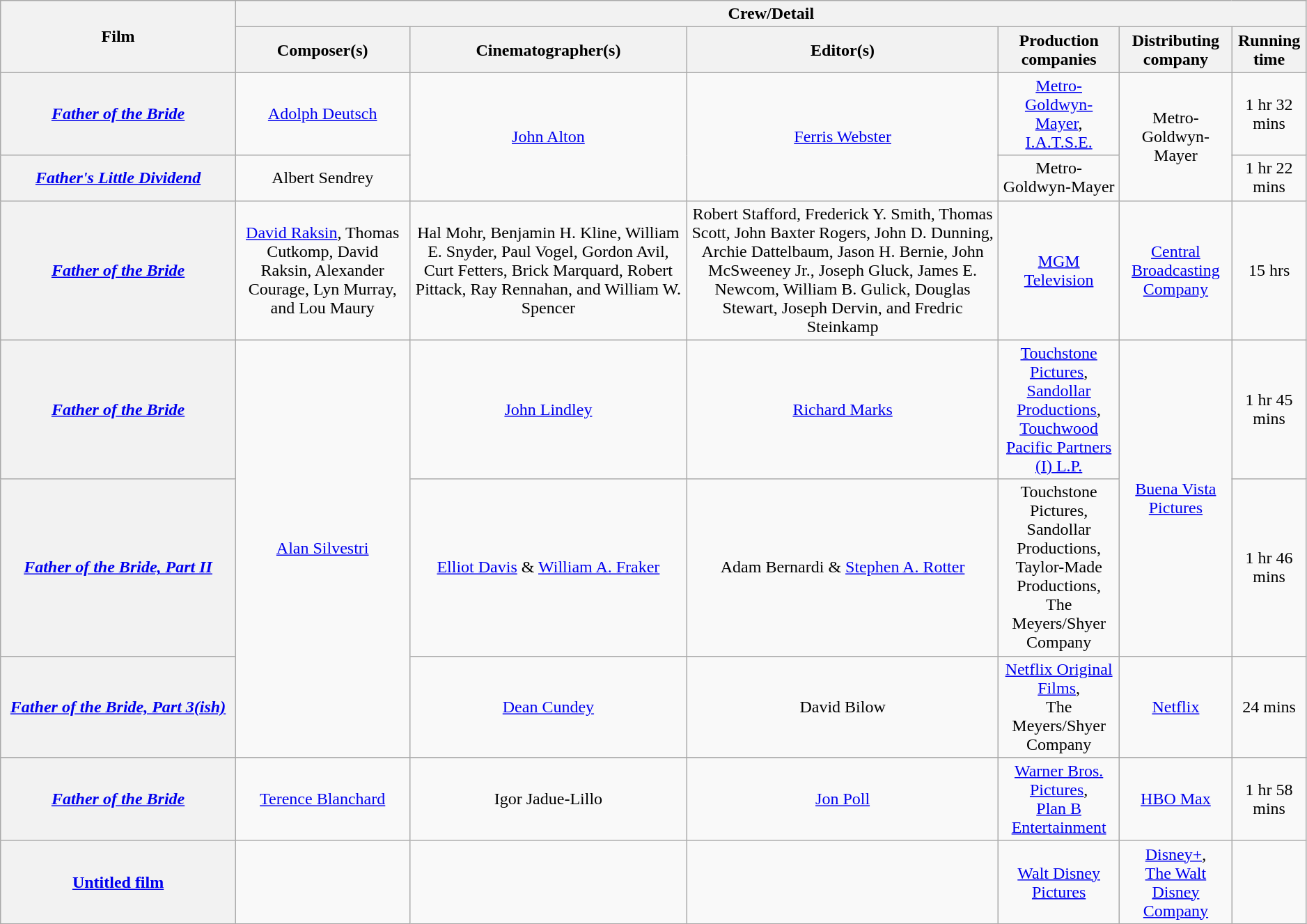<table class="wikitable" style="text-align:center; width:99%;">
<tr>
<th rowspan="2" style="width:18%;">Film</th>
<th colspan="7">Crew/Detail</th>
</tr>
<tr>
<th style="text-align:center;">Composer(s)</th>
<th style="text-align:center;">Cinematographer(s)</th>
<th style="text-align:center;">Editor(s)</th>
<th style="text-align:center;">Production <br>companies</th>
<th style="text-align:center;">Distributing <br>company</th>
<th style="text-align:center;">Running time</th>
</tr>
<tr>
<th><em><a href='#'>Father of the Bride</a></em></th>
<td><a href='#'>Adolph Deutsch</a></td>
<td rowspan="2"><a href='#'>John Alton</a></td>
<td rowspan="2"><a href='#'>Ferris Webster</a></td>
<td><a href='#'>Metro-Goldwyn-Mayer</a>, <br><a href='#'>I.A.T.S.E.</a></td>
<td rowspan="2">Metro-Goldwyn-Mayer</td>
<td>1 hr 32 mins</td>
</tr>
<tr>
<th><em><a href='#'>Father's Little Dividend</a></em></th>
<td>Albert Sendrey</td>
<td>Metro-Goldwyn-Mayer</td>
<td>1 hr 22 mins</td>
</tr>
<tr>
<th><em><a href='#'>Father of the Bride</a></em> <br></th>
<td><a href='#'>David Raksin</a>, Thomas Cutkomp, David Raksin, Alexander Courage, Lyn Murray, and Lou Maury</td>
<td>Hal Mohr, Benjamin H. Kline, William E. Snyder, Paul Vogel, Gordon Avil, Curt Fetters, Brick Marquard, Robert Pittack, Ray Rennahan, and William W. Spencer</td>
<td>Robert Stafford, Frederick Y. Smith, Thomas Scott, John Baxter Rogers, John D. Dunning, Archie Dattelbaum, Jason H. Bernie, John McSweeney Jr., Joseph Gluck, James E. Newcom, William B. Gulick, Douglas Stewart, Joseph Dervin, and Fredric Steinkamp</td>
<td><a href='#'>MGM Television</a></td>
<td><a href='#'>Central Broadcasting Company</a></td>
<td>15 hrs <br></td>
</tr>
<tr>
<th><em><a href='#'>Father of the Bride</a></em></th>
<td rowspan="3"><a href='#'>Alan Silvestri</a></td>
<td><a href='#'>John Lindley</a></td>
<td><a href='#'>Richard Marks</a></td>
<td><a href='#'>Touchstone Pictures</a>, <br><a href='#'>Sandollar Productions</a>, <br><a href='#'>Touchwood Pacific Partners (I) L.P.</a></td>
<td rowspan="2"><a href='#'>Buena Vista Pictures</a></td>
<td>1 hr 45 mins</td>
</tr>
<tr>
<th><em><a href='#'>Father of the Bride, Part II</a></em></th>
<td><a href='#'>Elliot Davis</a> & <a href='#'>William A. Fraker</a></td>
<td>Adam Bernardi & <a href='#'>Stephen A. Rotter</a></td>
<td>Touchstone Pictures, <br>Sandollar Productions, <br>Taylor-Made Productions, <br>The Meyers/Shyer Company</td>
<td>1 hr 46 mins</td>
</tr>
<tr>
<th><em><a href='#'>Father of the Bride, Part 3(ish)</a></em></th>
<td><a href='#'>Dean Cundey</a></td>
<td>David Bilow</td>
<td><a href='#'>Netflix Original Films</a>,  <br>The Meyers/Shyer Company</td>
<td><a href='#'>Netflix</a></td>
<td>24 mins</td>
</tr>
<tr>
</tr>
<tr>
<th><em><a href='#'>Father of the Bride</a></em></th>
<td><a href='#'>Terence Blanchard</a></td>
<td>Igor Jadue-Lillo</td>
<td><a href='#'>Jon Poll</a></td>
<td><a href='#'>Warner Bros. Pictures</a>, <br><a href='#'>Plan B Entertainment</a></td>
<td><a href='#'>HBO Max</a></td>
<td>1 hr 58 mins</td>
</tr>
<tr>
<th><a href='#'>Untitled film</a></th>
<td></td>
<td></td>
<td></td>
<td><a href='#'>Walt Disney Pictures</a></td>
<td><a href='#'>Disney+</a>, <br><a href='#'>The Walt Disney Company</a></td>
<td></td>
</tr>
</table>
